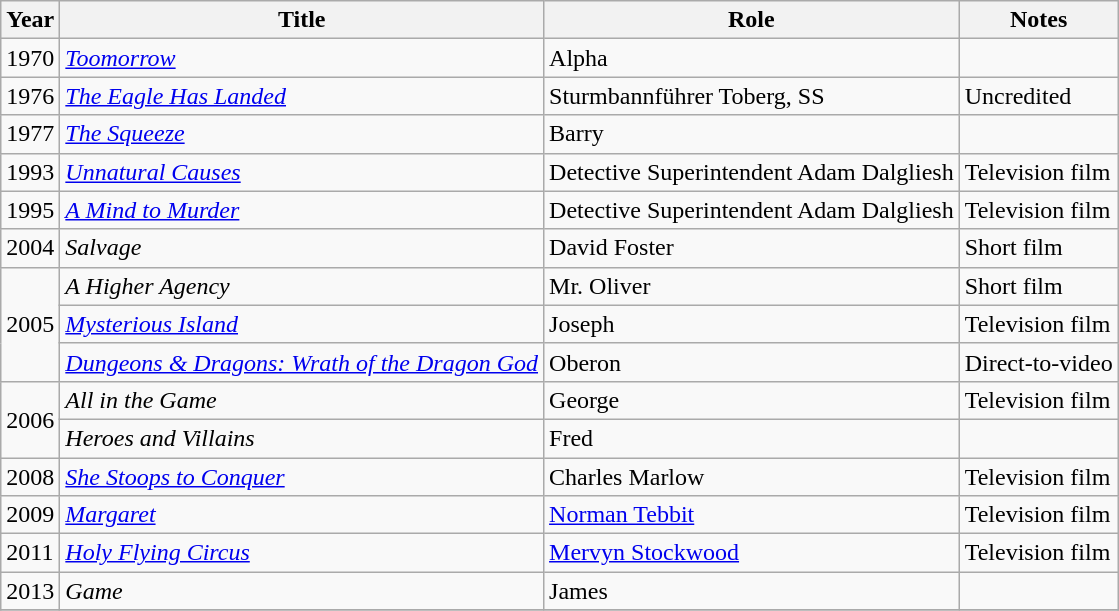<table class="wikitable sortable">
<tr>
<th>Year</th>
<th>Title</th>
<th>Role</th>
<th>Notes</th>
</tr>
<tr>
<td>1970</td>
<td><em><a href='#'>Toomorrow</a></em></td>
<td>Alpha</td>
<td></td>
</tr>
<tr>
<td>1976</td>
<td><em><a href='#'>The Eagle Has Landed</a></em></td>
<td>Sturmbannführer Toberg, SS</td>
<td>Uncredited</td>
</tr>
<tr>
<td>1977</td>
<td><em><a href='#'>The Squeeze</a></em></td>
<td>Barry</td>
<td></td>
</tr>
<tr>
<td>1993</td>
<td><em><a href='#'>Unnatural Causes</a></em></td>
<td>Detective Superintendent Adam Dalgliesh</td>
<td>Television film</td>
</tr>
<tr>
<td>1995</td>
<td><em><a href='#'>A Mind to Murder</a></em></td>
<td>Detective Superintendent Adam Dalgliesh</td>
<td>Television film</td>
</tr>
<tr>
<td>2004</td>
<td><em>Salvage</em></td>
<td>David Foster</td>
<td>Short film</td>
</tr>
<tr>
<td rowspan="3">2005</td>
<td><em>A Higher Agency</em></td>
<td>Mr. Oliver</td>
<td>Short film</td>
</tr>
<tr>
<td><em><a href='#'>Mysterious Island</a></em></td>
<td>Joseph</td>
<td>Television film</td>
</tr>
<tr>
<td><em><a href='#'>Dungeons & Dragons: Wrath of the Dragon God</a></em></td>
<td>Oberon</td>
<td>Direct-to-video</td>
</tr>
<tr>
<td rowspan="2">2006</td>
<td><em>All in the Game</em></td>
<td>George</td>
<td>Television film</td>
</tr>
<tr>
<td><em>Heroes and Villains</em></td>
<td>Fred</td>
<td></td>
</tr>
<tr>
<td>2008</td>
<td><em><a href='#'>She Stoops to Conquer</a></em></td>
<td>Charles Marlow</td>
<td>Television film</td>
</tr>
<tr>
<td>2009</td>
<td><em><a href='#'>Margaret</a></em></td>
<td><a href='#'>Norman Tebbit</a></td>
<td>Television film</td>
</tr>
<tr>
<td>2011</td>
<td><em><a href='#'>Holy Flying Circus</a></em></td>
<td><a href='#'>Mervyn Stockwood</a></td>
<td>Television film</td>
</tr>
<tr>
<td>2013</td>
<td><em>Game</em></td>
<td>James</td>
<td></td>
</tr>
<tr>
</tr>
</table>
